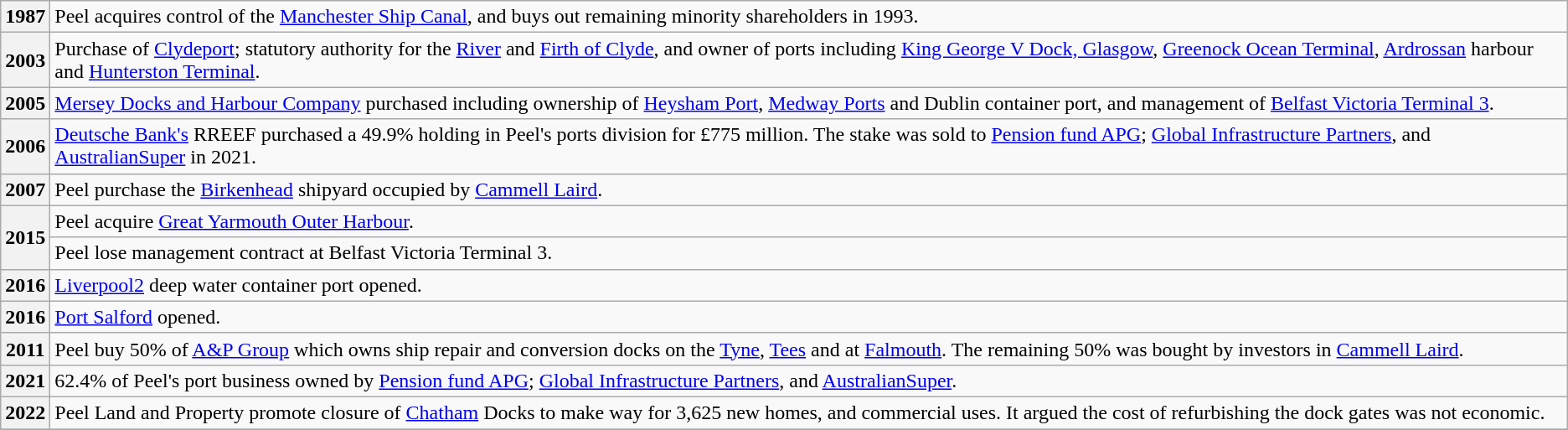<table class="wikitable">
<tr>
<th>1987</th>
<td>Peel acquires control of the <a href='#'>Manchester Ship Canal</a>, and buys out remaining minority shareholders in 1993.</td>
</tr>
<tr>
<th>2003</th>
<td>Purchase of <a href='#'>Clydeport</a>; statutory authority for the <a href='#'>River</a> and <a href='#'>Firth of Clyde</a>, and owner of ports including <a href='#'>King George V Dock, Glasgow</a>, <a href='#'>Greenock Ocean Terminal</a>, <a href='#'>Ardrossan</a> harbour and <a href='#'>Hunterston Terminal</a>.</td>
</tr>
<tr>
<th>2005</th>
<td><a href='#'>Mersey Docks and Harbour Company</a> purchased including ownership of <a href='#'>Heysham Port</a>, <a href='#'>Medway Ports</a> and Dublin container port, and management of <a href='#'>Belfast Victoria Terminal 3</a>.</td>
</tr>
<tr>
<th>2006</th>
<td><a href='#'>Deutsche Bank's</a> RREEF purchased a 49.9% holding in Peel's ports division for £775 million. The stake was sold to <a href='#'>Pension fund APG</a>; <a href='#'>Global Infrastructure Partners</a>, and <a href='#'>AustralianSuper</a> in 2021.</td>
</tr>
<tr>
<th>2007</th>
<td>Peel purchase the <a href='#'>Birkenhead</a> shipyard occupied by <a href='#'>Cammell Laird</a>.</td>
</tr>
<tr>
<th rowspan=2>2015</th>
<td>Peel acquire <a href='#'>Great Yarmouth Outer Harbour</a>.</td>
</tr>
<tr>
<td>Peel lose management contract at Belfast Victoria Terminal 3.</td>
</tr>
<tr>
<th>2016</th>
<td><a href='#'>Liverpool2</a> deep water container port opened.</td>
</tr>
<tr>
<th>2016</th>
<td><a href='#'>Port Salford</a> opened.</td>
</tr>
<tr>
<th>2011</th>
<td>Peel buy 50% of <a href='#'>A&P Group</a> which owns ship repair and conversion docks on the <a href='#'>Tyne</a>, <a href='#'>Tees</a> and at <a href='#'>Falmouth</a>. The remaining 50% was bought by investors in <a href='#'>Cammell Laird</a>.</td>
</tr>
<tr>
<th>2021</th>
<td>62.4% of Peel's port business owned by <a href='#'>Pension fund APG</a>; <a href='#'>Global Infrastructure Partners</a>, and <a href='#'>AustralianSuper</a>.</td>
</tr>
<tr>
<th>2022</th>
<td>Peel Land and Property promote closure of <a href='#'>Chatham</a> Docks to make way for 3,625 new homes, and commercial uses. It argued the cost of refurbishing the dock gates was not economic.</td>
</tr>
<tr>
</tr>
</table>
